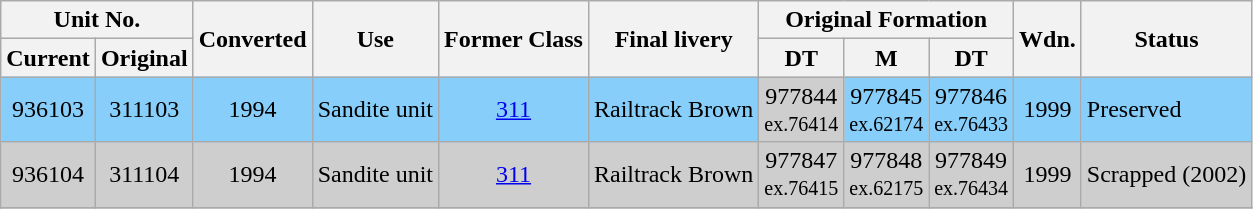<table class="wikitable">
<tr>
<th colspan=2>Unit No.</th>
<th rowspan=2>Converted</th>
<th rowspan=2 align=left>Use</th>
<th rowspan=2>Former Class</th>
<th rowspan=2 align=left>Final livery</th>
<th colspan=3>Original Formation</th>
<th rowspan=2>Wdn.</th>
<th rowspan=2 align=left>Status</th>
</tr>
<tr>
<th width=45>Current</th>
<th width=45>Original</th>
<th width=45>DT</th>
<th width=45>M</th>
<th width=45>DT</th>
</tr>
<tr>
<td style="background-color:#87CEFA" align=center>936103</td>
<td style="background-color:#87CEFA" align=center>311103</td>
<td style="background-color:#87CEFA" align=center>1994</td>
<td style="background-color:#87CEFA">Sandite unit</td>
<td style="background-color:#87CEFA" align=center><a href='#'>311</a></td>
<td style="background-color:#87CEFA">Railtrack Brown</td>
<td style="background-color:#cecece" align=center>977844 <small>ex.76414</small></td>
<td style="background-color:#87CEFA" align=center>977845 <small>ex.62174</small></td>
<td style="background-color:#87CEFA" align=center>977846 <small>ex.76433</small></td>
<td style="background-color:#87CEFA" align=center>1999</td>
<td style="background-color:#87CEFA">Preserved</td>
</tr>
<tr>
<td style="background-color:#CECECE" align=center>936104</td>
<td style="background-color:#CECECE" align=center>311104</td>
<td style="background-color:#CECECE" align=center>1994</td>
<td style="background-color:#CECECE">Sandite unit</td>
<td style="background-color:#CECECE" align=center><a href='#'>311</a></td>
<td style="background-color:#CECECE">Railtrack Brown</td>
<td style="background-color:#CECECE" align=center>977847 <small>ex.76415</small></td>
<td style="background-color:#CECECE" align=center>977848 <small>ex.62175</small></td>
<td style="background-color:#CECECE" align=center>977849 <small>ex.76434</small></td>
<td style="background-color:#CECECE" align=center>1999</td>
<td style="background-color:#CECECE">Scrapped (2002)</td>
</tr>
<tr>
</tr>
</table>
